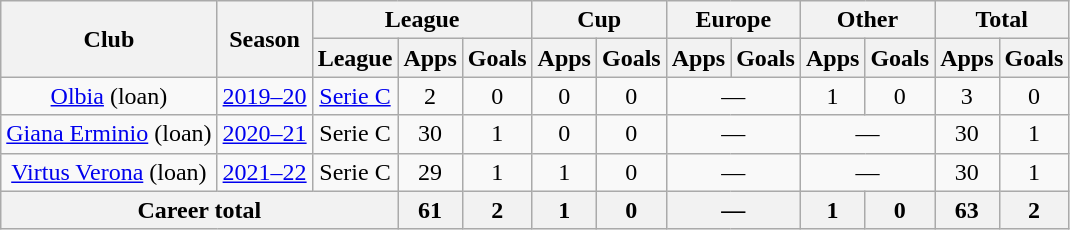<table class="wikitable" style="text-align: center;">
<tr>
<th rowspan="2">Club</th>
<th rowspan="2">Season</th>
<th colspan="3">League</th>
<th colspan="2">Cup</th>
<th colspan="2">Europe</th>
<th colspan="2">Other</th>
<th colspan="2">Total</th>
</tr>
<tr>
<th>League</th>
<th>Apps</th>
<th>Goals</th>
<th>Apps</th>
<th>Goals</th>
<th>Apps</th>
<th>Goals</th>
<th>Apps</th>
<th>Goals</th>
<th>Apps</th>
<th>Goals</th>
</tr>
<tr>
<td><a href='#'>Olbia</a> (loan)</td>
<td><a href='#'>2019–20</a></td>
<td><a href='#'>Serie C</a></td>
<td>2</td>
<td>0</td>
<td>0</td>
<td>0</td>
<td colspan="2">—</td>
<td>1</td>
<td>0</td>
<td>3</td>
<td>0</td>
</tr>
<tr>
<td><a href='#'>Giana Erminio</a> (loan)</td>
<td><a href='#'>2020–21</a></td>
<td>Serie C</td>
<td>30</td>
<td>1</td>
<td>0</td>
<td>0</td>
<td colspan="2">—</td>
<td colspan="2">—</td>
<td>30</td>
<td>1</td>
</tr>
<tr>
<td><a href='#'>Virtus Verona</a> (loan)</td>
<td><a href='#'>2021–22</a></td>
<td>Serie C</td>
<td>29</td>
<td>1</td>
<td>1</td>
<td>0</td>
<td colspan="2">—</td>
<td colspan="2">—</td>
<td>30</td>
<td>1</td>
</tr>
<tr>
<th colspan="3">Career total</th>
<th>61</th>
<th>2</th>
<th>1</th>
<th>0</th>
<th colspan="2">—</th>
<th>1</th>
<th>0</th>
<th>63</th>
<th>2</th>
</tr>
</table>
